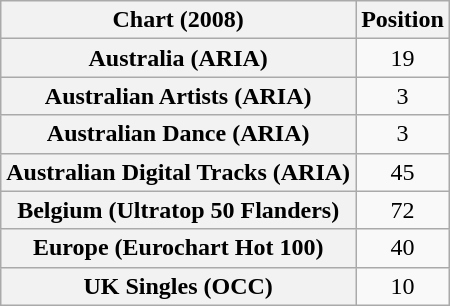<table class="wikitable sortable plainrowheaders" style="text-align:center">
<tr>
<th scope="col">Chart (2008)</th>
<th scope="col">Position</th>
</tr>
<tr>
<th scope="row">Australia (ARIA)</th>
<td>19</td>
</tr>
<tr>
<th scope="row">Australian Artists (ARIA)</th>
<td>3</td>
</tr>
<tr>
<th scope="row">Australian Dance (ARIA)</th>
<td>3</td>
</tr>
<tr>
<th scope="row">Australian Digital Tracks (ARIA)</th>
<td>45</td>
</tr>
<tr>
<th scope="row">Belgium (Ultratop 50 Flanders)</th>
<td>72</td>
</tr>
<tr>
<th scope="row">Europe (Eurochart Hot 100)</th>
<td>40</td>
</tr>
<tr>
<th scope="row">UK Singles (OCC)</th>
<td>10</td>
</tr>
</table>
